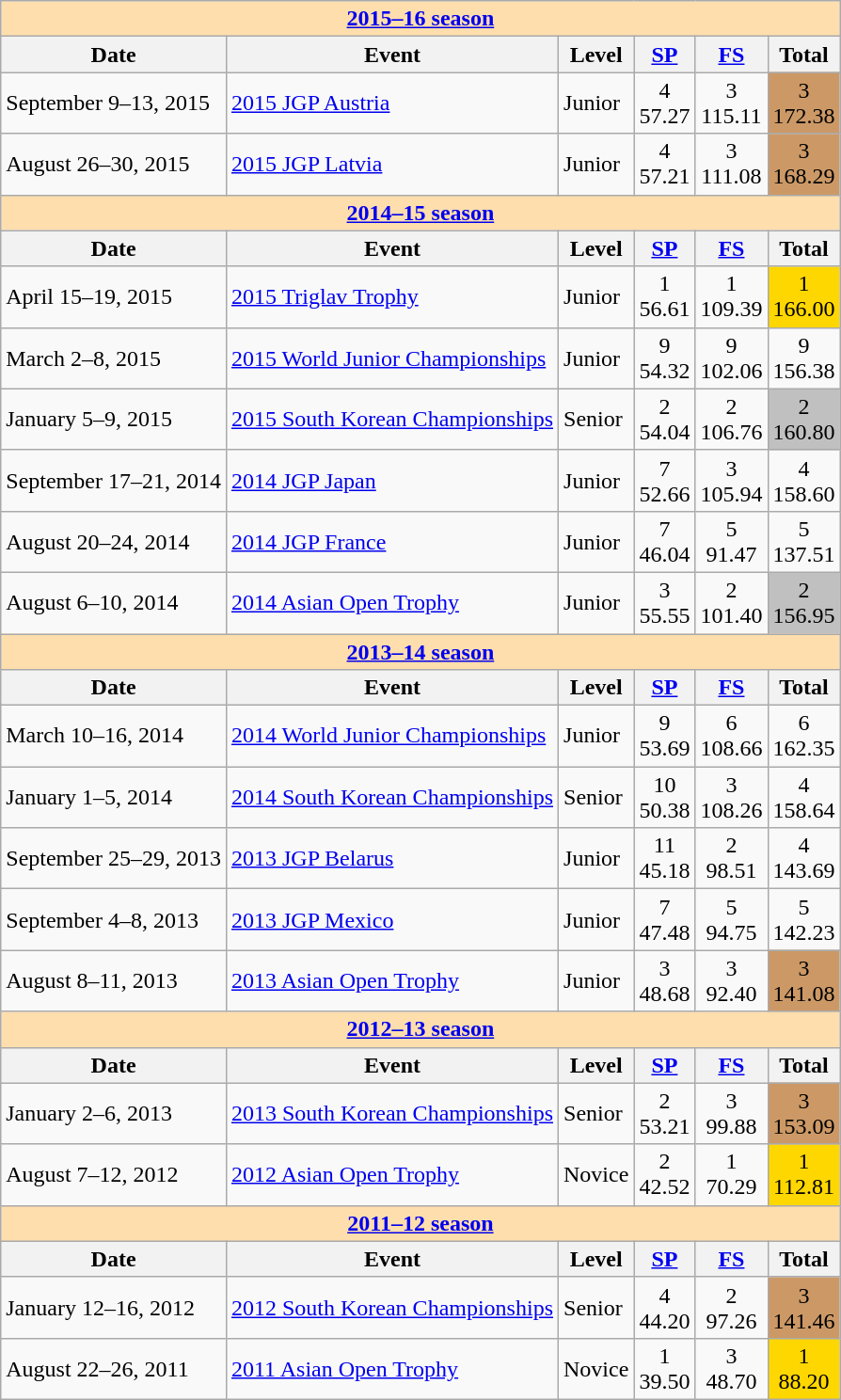<table class="wikitable">
<tr>
<td style="background-color: #ffdead; " colspan=6 align=center><strong><a href='#'>2015–16 season</a></strong></td>
</tr>
<tr>
<th>Date</th>
<th>Event</th>
<th>Level</th>
<th><a href='#'>SP</a></th>
<th><a href='#'>FS</a></th>
<th>Total</th>
</tr>
<tr>
<td>September 9–13, 2015</td>
<td><a href='#'>2015 JGP Austria</a></td>
<td>Junior</td>
<td align=center>4 <br> 57.27</td>
<td align=center>3 <br> 115.11</td>
<td align=center  bgcolor=cc9966>3 <br> 172.38</td>
</tr>
<tr>
<td>August 26–30, 2015</td>
<td><a href='#'>2015 JGP Latvia</a></td>
<td>Junior</td>
<td align=center>4 <br> 57.21</td>
<td align=center>3 <br> 111.08</td>
<td align=center bgcolor=cc9966>3 <br> 168.29</td>
</tr>
<tr>
<td style="background-color: #ffdead; " colspan=6 align=center><strong><a href='#'>2014–15 season</a></strong></td>
</tr>
<tr>
<th>Date</th>
<th>Event</th>
<th>Level</th>
<th><a href='#'>SP</a></th>
<th><a href='#'>FS</a></th>
<th>Total</th>
</tr>
<tr>
<td>April 15–19, 2015</td>
<td><a href='#'>2015 Triglav Trophy</a></td>
<td>Junior</td>
<td align=center>1 <br> 56.61</td>
<td align=center>1 <br> 109.39</td>
<td align=center bgcolor=gold>1 <br> 166.00</td>
</tr>
<tr>
<td>March 2–8, 2015</td>
<td><a href='#'>2015 World Junior Championships</a></td>
<td>Junior</td>
<td align=center>9 <br> 54.32</td>
<td align=center>9 <br> 102.06</td>
<td align=center>9 <br> 156.38</td>
</tr>
<tr>
<td>January 5–9, 2015</td>
<td><a href='#'>2015 South Korean Championships</a></td>
<td>Senior</td>
<td align=center>2 <br> 54.04</td>
<td align=center>2 <br> 106.76</td>
<td align=center bgcolor=silver>2 <br> 160.80</td>
</tr>
<tr>
<td>September 17–21, 2014</td>
<td><a href='#'>2014 JGP Japan</a></td>
<td>Junior</td>
<td align=center>7 <br> 52.66</td>
<td align=center>3 <br> 105.94</td>
<td align=center>4 <br> 158.60</td>
</tr>
<tr>
<td>August 20–24, 2014</td>
<td><a href='#'>2014 JGP France</a></td>
<td>Junior</td>
<td align=center>7 <br> 46.04</td>
<td align=center>5 <br> 91.47</td>
<td align=center>5 <br> 137.51</td>
</tr>
<tr>
<td>August 6–10, 2014</td>
<td><a href='#'>2014 Asian Open Trophy</a></td>
<td>Junior</td>
<td align=center>3 <br> 55.55</td>
<td align=center>2 <br> 101.40</td>
<td align=center bgcolor=silver>2 <br> 156.95</td>
</tr>
<tr>
<td style="background-color: #ffdead; " colspan=6 align=center><strong><a href='#'>2013–14 season</a></strong></td>
</tr>
<tr>
<th>Date</th>
<th>Event</th>
<th>Level</th>
<th><a href='#'>SP</a></th>
<th><a href='#'>FS</a></th>
<th>Total</th>
</tr>
<tr>
<td>March 10–16, 2014</td>
<td><a href='#'>2014 World Junior Championships</a></td>
<td>Junior</td>
<td align=center>9 <br> 53.69</td>
<td align=center>6 <br> 108.66</td>
<td align=center>6 <br> 162.35</td>
</tr>
<tr>
<td>January 1–5, 2014</td>
<td><a href='#'>2014 South Korean Championships</a></td>
<td>Senior</td>
<td align=center>10 <br> 50.38</td>
<td align=center>3 <br> 108.26</td>
<td align=center>4 <br> 158.64</td>
</tr>
<tr>
<td>September 25–29, 2013</td>
<td><a href='#'>2013 JGP Belarus</a></td>
<td>Junior</td>
<td align=center>11 <br> 45.18</td>
<td align=center>2 <br> 98.51</td>
<td align=center>4 <br> 143.69</td>
</tr>
<tr>
<td>September 4–8, 2013</td>
<td><a href='#'>2013 JGP Mexico</a></td>
<td>Junior</td>
<td align=center>7 <br> 47.48</td>
<td align=center>5 <br> 94.75</td>
<td align=center>5 <br> 142.23</td>
</tr>
<tr>
<td>August 8–11, 2013</td>
<td><a href='#'>2013 Asian Open Trophy</a></td>
<td>Junior</td>
<td align=center>3 <br> 48.68</td>
<td align=center>3 <br> 92.40</td>
<td align=center bgcolor=cc9966>3 <br> 141.08</td>
</tr>
<tr>
<td style="background-color: #ffdead; " colspan=6 align=center><strong><a href='#'>2012–13 season</a></strong></td>
</tr>
<tr>
<th>Date</th>
<th>Event</th>
<th>Level</th>
<th><a href='#'>SP</a></th>
<th><a href='#'>FS</a></th>
<th>Total</th>
</tr>
<tr>
<td>January 2–6, 2013</td>
<td><a href='#'>2013 South Korean Championships</a></td>
<td>Senior</td>
<td align=center>2 <br> 53.21</td>
<td align=center>3 <br> 99.88</td>
<td align=center bgcolor="cc9966">3 <br> 153.09</td>
</tr>
<tr>
<td>August 7–12, 2012</td>
<td><a href='#'>2012 Asian Open Trophy</a></td>
<td>Novice</td>
<td align=center>2 <br> 42.52</td>
<td align=center>1 <br> 70.29</td>
<td align=center bgcolor=gold>1 <br> 112.81</td>
</tr>
<tr>
<td style="background-color: #ffdead; " colspan=6 align=center><strong><a href='#'>2011–12 season</a></strong></td>
</tr>
<tr>
<th>Date</th>
<th>Event</th>
<th>Level</th>
<th><a href='#'>SP</a></th>
<th><a href='#'>FS</a></th>
<th>Total</th>
</tr>
<tr>
<td>January 12–16, 2012</td>
<td><a href='#'>2012 South Korean Championships</a></td>
<td>Senior</td>
<td align=center>4 <br> 44.20</td>
<td align=center>2 <br> 97.26</td>
<td align=center bgcolor=cc9966>3 <br> 141.46</td>
</tr>
<tr>
<td>August 22–26, 2011</td>
<td><a href='#'>2011 Asian Open Trophy</a></td>
<td>Novice</td>
<td align=center>1 <br> 39.50</td>
<td align=center>3 <br> 48.70</td>
<td align=center bgcolor=gold>1 <br> 88.20</td>
</tr>
</table>
